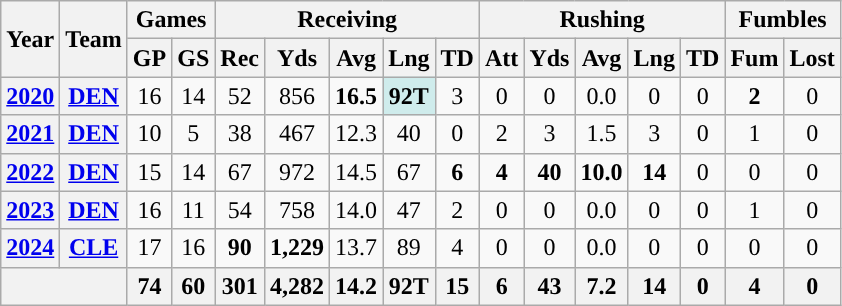<table class="wikitable" style="text-align:center;">
<tr>
<th rowspan="2">Year</th>
<th rowspan="2">Team</th>
<th colspan="2">Games</th>
<th colspan="5">Receiving</th>
<th colspan="5">Rushing</th>
<th colspan="2">Fumbles</th>
</tr>
<tr>
<th>GP</th>
<th>GS</th>
<th>Rec</th>
<th>Yds</th>
<th>Avg</th>
<th>Lng</th>
<th>TD</th>
<th>Att</th>
<th>Yds</th>
<th>Avg</th>
<th>Lng</th>
<th>TD</th>
<th>Fum</th>
<th>Lost</th>
</tr>
<tr>
<th><a href='#'>2020</a></th>
<th><a href='#'>DEN</a></th>
<td>16</td>
<td>14</td>
<td>52</td>
<td>856</td>
<td><strong>16.5</strong></td>
<td style="background:#cfecec;"><strong>92T</strong></td>
<td>3</td>
<td>0</td>
<td>0</td>
<td>0.0</td>
<td>0</td>
<td>0</td>
<td><strong>2</strong></td>
<td>0</td>
</tr>
<tr>
<th><a href='#'>2021</a></th>
<th><a href='#'>DEN</a></th>
<td>10</td>
<td>5</td>
<td>38</td>
<td>467</td>
<td>12.3</td>
<td>40</td>
<td>0</td>
<td>2</td>
<td>3</td>
<td>1.5</td>
<td>3</td>
<td>0</td>
<td>1</td>
<td>0</td>
</tr>
<tr>
<th><a href='#'>2022</a></th>
<th><a href='#'>DEN</a></th>
<td>15</td>
<td>14</td>
<td>67</td>
<td>972</td>
<td>14.5</td>
<td>67</td>
<td><strong>6</strong></td>
<td><strong>4</strong></td>
<td><strong>40</strong></td>
<td><strong>10.0</strong></td>
<td><strong>14</strong></td>
<td>0</td>
<td>0</td>
<td>0</td>
</tr>
<tr>
<th><a href='#'>2023</a></th>
<th><a href='#'>DEN</a></th>
<td>16</td>
<td>11</td>
<td>54</td>
<td>758</td>
<td>14.0</td>
<td>47</td>
<td>2</td>
<td>0</td>
<td>0</td>
<td>0.0</td>
<td>0</td>
<td>0</td>
<td>1</td>
<td>0</td>
</tr>
<tr>
<th><a href='#'>2024</a></th>
<th><a href='#'>CLE</a></th>
<td>17</td>
<td>16</td>
<td><strong>90</strong></td>
<td><strong>1,229</strong></td>
<td>13.7</td>
<td>89</td>
<td>4</td>
<td>0</td>
<td>0</td>
<td>0.0</td>
<td>0</td>
<td>0</td>
<td>0</td>
<td>0</td>
</tr>
<tr>
<th colspan="2"></th>
<th>74</th>
<th>60</th>
<th>301</th>
<th>4,282</th>
<th>14.2</th>
<th>92T</th>
<th>15</th>
<th>6</th>
<th>43</th>
<th>7.2</th>
<th>14</th>
<th>0</th>
<th>4</th>
<th>0</th>
</tr>
</table>
